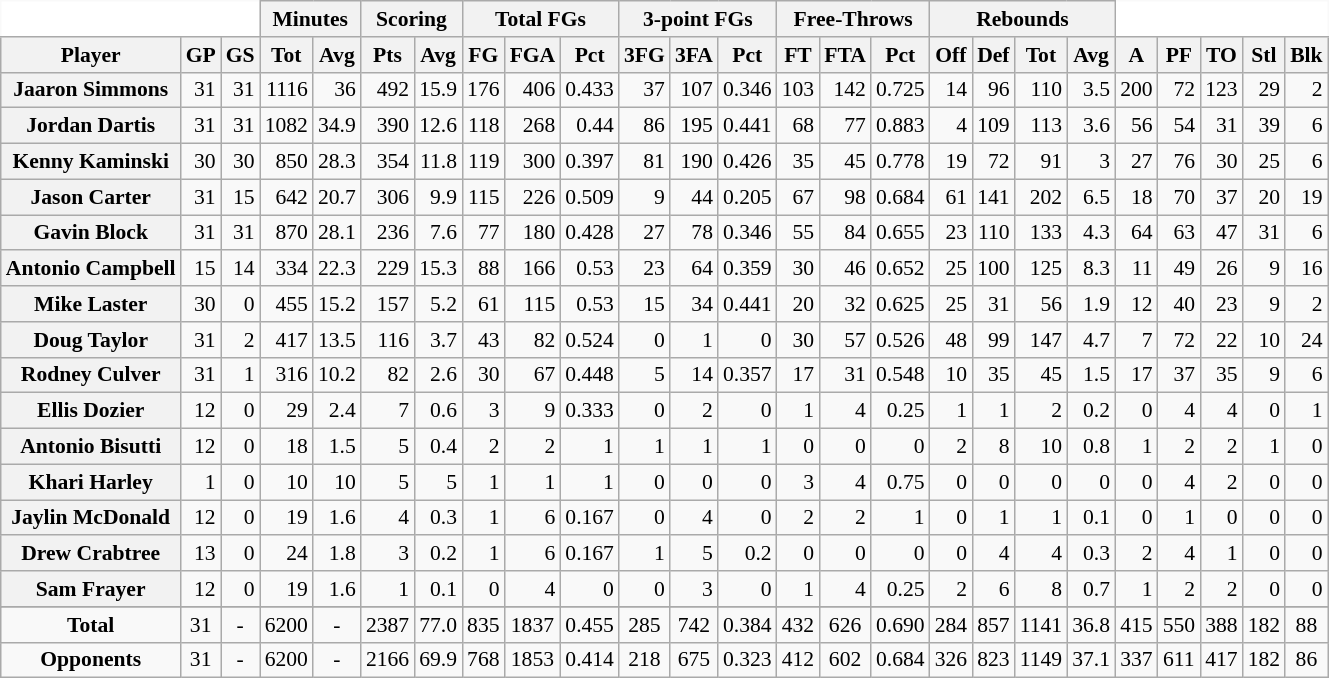<table class="wikitable sortable" border="1" style="font-size:90%;">
<tr>
<th colspan="3" style="border-top-style:hidden; border-left-style:hidden; background: white;"></th>
<th colspan="2" style=>Minutes</th>
<th colspan="2" style=>Scoring</th>
<th colspan="3" style=>Total FGs</th>
<th colspan="3" style=>3-point FGs</th>
<th colspan="3" style=>Free-Throws</th>
<th colspan="4" style=>Rebounds</th>
<th colspan="5" style="border-top-style:hidden; border-right-style:hidden; background: white;"></th>
</tr>
<tr>
<th scope="col" style=>Player</th>
<th scope="col" style=>GP</th>
<th scope="col" style=>GS</th>
<th scope="col" style=>Tot</th>
<th scope="col" style=>Avg</th>
<th scope="col" style=>Pts</th>
<th scope="col" style=>Avg</th>
<th scope="col" style=>FG</th>
<th scope="col" style=>FGA</th>
<th scope="col" style=>Pct</th>
<th scope="col" style=>3FG</th>
<th scope="col" style=>3FA</th>
<th scope="col" style=>Pct</th>
<th scope="col" style=>FT</th>
<th scope="col" style=>FTA</th>
<th scope="col" style=>Pct</th>
<th scope="col" style=>Off</th>
<th scope="col" style=>Def</th>
<th scope="col" style=>Tot</th>
<th scope="col" style=>Avg</th>
<th scope="col" style=>A</th>
<th scope="col" style=>PF</th>
<th scope="col" style=>TO</th>
<th scope="col" style=>Stl</th>
<th scope="col" style=>Blk</th>
</tr>
<tr>
<th>Jaaron Simmons</th>
<td align="right">31</td>
<td align="right">31</td>
<td align="right">1116</td>
<td align="right">36</td>
<td align="right">492</td>
<td align="right">15.9</td>
<td align="right">176</td>
<td align="right">406</td>
<td align="right">0.433</td>
<td align="right">37</td>
<td align="right">107</td>
<td align="right">0.346</td>
<td align="right">103</td>
<td align="right">142</td>
<td align="right">0.725</td>
<td align="right">14</td>
<td align="right">96</td>
<td align="right">110</td>
<td align="right">3.5</td>
<td align="right">200</td>
<td align="right">72</td>
<td align="right">123</td>
<td align="right">29</td>
<td align="right">2</td>
</tr>
<tr>
<th>Jordan Dartis</th>
<td align="right">31</td>
<td align="right">31</td>
<td align="right">1082</td>
<td align="right">34.9</td>
<td align="right">390</td>
<td align="right">12.6</td>
<td align="right">118</td>
<td align="right">268</td>
<td align="right">0.44</td>
<td align="right">86</td>
<td align="right">195</td>
<td align="right">0.441</td>
<td align="right">68</td>
<td align="right">77</td>
<td align="right">0.883</td>
<td align="right">4</td>
<td align="right">109</td>
<td align="right">113</td>
<td align="right">3.6</td>
<td align="right">56</td>
<td align="right">54</td>
<td align="right">31</td>
<td align="right">39</td>
<td align="right">6</td>
</tr>
<tr>
<th>Kenny Kaminski</th>
<td align="right">30</td>
<td align="right">30</td>
<td align="right">850</td>
<td align="right">28.3</td>
<td align="right">354</td>
<td align="right">11.8</td>
<td align="right">119</td>
<td align="right">300</td>
<td align="right">0.397</td>
<td align="right">81</td>
<td align="right">190</td>
<td align="right">0.426</td>
<td align="right">35</td>
<td align="right">45</td>
<td align="right">0.778</td>
<td align="right">19</td>
<td align="right">72</td>
<td align="right">91</td>
<td align="right">3</td>
<td align="right">27</td>
<td align="right">76</td>
<td align="right">30</td>
<td align="right">25</td>
<td align="right">6</td>
</tr>
<tr>
<th>Jason Carter</th>
<td align="right">31</td>
<td align="right">15</td>
<td align="right">642</td>
<td align="right">20.7</td>
<td align="right">306</td>
<td align="right">9.9</td>
<td align="right">115</td>
<td align="right">226</td>
<td align="right">0.509</td>
<td align="right">9</td>
<td align="right">44</td>
<td align="right">0.205</td>
<td align="right">67</td>
<td align="right">98</td>
<td align="right">0.684</td>
<td align="right">61</td>
<td align="right">141</td>
<td align="right">202</td>
<td align="right">6.5</td>
<td align="right">18</td>
<td align="right">70</td>
<td align="right">37</td>
<td align="right">20</td>
<td align="right">19</td>
</tr>
<tr>
<th>Gavin Block</th>
<td align="right">31</td>
<td align="right">31</td>
<td align="right">870</td>
<td align="right">28.1</td>
<td align="right">236</td>
<td align="right">7.6</td>
<td align="right">77</td>
<td align="right">180</td>
<td align="right">0.428</td>
<td align="right">27</td>
<td align="right">78</td>
<td align="right">0.346</td>
<td align="right">55</td>
<td align="right">84</td>
<td align="right">0.655</td>
<td align="right">23</td>
<td align="right">110</td>
<td align="right">133</td>
<td align="right">4.3</td>
<td align="right">64</td>
<td align="right">63</td>
<td align="right">47</td>
<td align="right">31</td>
<td align="right">6</td>
</tr>
<tr>
<th>Antonio Campbell</th>
<td align="right">15</td>
<td align="right">14</td>
<td align="right">334</td>
<td align="right">22.3</td>
<td align="right">229</td>
<td align="right">15.3</td>
<td align="right">88</td>
<td align="right">166</td>
<td align="right">0.53</td>
<td align="right">23</td>
<td align="right">64</td>
<td align="right">0.359</td>
<td align="right">30</td>
<td align="right">46</td>
<td align="right">0.652</td>
<td align="right">25</td>
<td align="right">100</td>
<td align="right">125</td>
<td align="right">8.3</td>
<td align="right">11</td>
<td align="right">49</td>
<td align="right">26</td>
<td align="right">9</td>
<td align="right">16</td>
</tr>
<tr>
<th>Mike Laster</th>
<td align="right">30</td>
<td align="right">0</td>
<td align="right">455</td>
<td align="right">15.2</td>
<td align="right">157</td>
<td align="right">5.2</td>
<td align="right">61</td>
<td align="right">115</td>
<td align="right">0.53</td>
<td align="right">15</td>
<td align="right">34</td>
<td align="right">0.441</td>
<td align="right">20</td>
<td align="right">32</td>
<td align="right">0.625</td>
<td align="right">25</td>
<td align="right">31</td>
<td align="right">56</td>
<td align="right">1.9</td>
<td align="right">12</td>
<td align="right">40</td>
<td align="right">23</td>
<td align="right">9</td>
<td align="right">2</td>
</tr>
<tr>
<th>Doug Taylor</th>
<td align="right">31</td>
<td align="right">2</td>
<td align="right">417</td>
<td align="right">13.5</td>
<td align="right">116</td>
<td align="right">3.7</td>
<td align="right">43</td>
<td align="right">82</td>
<td align="right">0.524</td>
<td align="right">0</td>
<td align="right">1</td>
<td align="right">0</td>
<td align="right">30</td>
<td align="right">57</td>
<td align="right">0.526</td>
<td align="right">48</td>
<td align="right">99</td>
<td align="right">147</td>
<td align="right">4.7</td>
<td align="right">7</td>
<td align="right">72</td>
<td align="right">22</td>
<td align="right">10</td>
<td align="right">24</td>
</tr>
<tr>
<th>Rodney Culver</th>
<td align="right">31</td>
<td align="right">1</td>
<td align="right">316</td>
<td align="right">10.2</td>
<td align="right">82</td>
<td align="right">2.6</td>
<td align="right">30</td>
<td align="right">67</td>
<td align="right">0.448</td>
<td align="right">5</td>
<td align="right">14</td>
<td align="right">0.357</td>
<td align="right">17</td>
<td align="right">31</td>
<td align="right">0.548</td>
<td align="right">10</td>
<td align="right">35</td>
<td align="right">45</td>
<td align="right">1.5</td>
<td align="right">17</td>
<td align="right">37</td>
<td align="right">35</td>
<td align="right">9</td>
<td align="right">6</td>
</tr>
<tr>
<th>Ellis Dozier</th>
<td align="right">12</td>
<td align="right">0</td>
<td align="right">29</td>
<td align="right">2.4</td>
<td align="right">7</td>
<td align="right">0.6</td>
<td align="right">3</td>
<td align="right">9</td>
<td align="right">0.333</td>
<td align="right">0</td>
<td align="right">2</td>
<td align="right">0</td>
<td align="right">1</td>
<td align="right">4</td>
<td align="right">0.25</td>
<td align="right">1</td>
<td align="right">1</td>
<td align="right">2</td>
<td align="right">0.2</td>
<td align="right">0</td>
<td align="right">4</td>
<td align="right">4</td>
<td align="right">0</td>
<td align="right">1</td>
</tr>
<tr>
<th>Antonio Bisutti</th>
<td align="right">12</td>
<td align="right">0</td>
<td align="right">18</td>
<td align="right">1.5</td>
<td align="right">5</td>
<td align="right">0.4</td>
<td align="right">2</td>
<td align="right">2</td>
<td align="right">1</td>
<td align="right">1</td>
<td align="right">1</td>
<td align="right">1</td>
<td align="right">0</td>
<td align="right">0</td>
<td align="right">0</td>
<td align="right">2</td>
<td align="right">8</td>
<td align="right">10</td>
<td align="right">0.8</td>
<td align="right">1</td>
<td align="right">2</td>
<td align="right">2</td>
<td align="right">1</td>
<td align="right">0</td>
</tr>
<tr>
<th>Khari Harley</th>
<td align="right">1</td>
<td align="right">0</td>
<td align="right">10</td>
<td align="right">10</td>
<td align="right">5</td>
<td align="right">5</td>
<td align="right">1</td>
<td align="right">1</td>
<td align="right">1</td>
<td align="right">0</td>
<td align="right">0</td>
<td align="right">0</td>
<td align="right">3</td>
<td align="right">4</td>
<td align="right">0.75</td>
<td align="right">0</td>
<td align="right">0</td>
<td align="right">0</td>
<td align="right">0</td>
<td align="right">0</td>
<td align="right">4</td>
<td align="right">2</td>
<td align="right">0</td>
<td align="right">0</td>
</tr>
<tr>
<th>Jaylin McDonald</th>
<td align="right">12</td>
<td align="right">0</td>
<td align="right">19</td>
<td align="right">1.6</td>
<td align="right">4</td>
<td align="right">0.3</td>
<td align="right">1</td>
<td align="right">6</td>
<td align="right">0.167</td>
<td align="right">0</td>
<td align="right">4</td>
<td align="right">0</td>
<td align="right">2</td>
<td align="right">2</td>
<td align="right">1</td>
<td align="right">0</td>
<td align="right">1</td>
<td align="right">1</td>
<td align="right">0.1</td>
<td align="right">0</td>
<td align="right">1</td>
<td align="right">0</td>
<td align="right">0</td>
<td align="right">0</td>
</tr>
<tr>
<th>Drew Crabtree</th>
<td align="right">13</td>
<td align="right">0</td>
<td align="right">24</td>
<td align="right">1.8</td>
<td align="right">3</td>
<td align="right">0.2</td>
<td align="right">1</td>
<td align="right">6</td>
<td align="right">0.167</td>
<td align="right">1</td>
<td align="right">5</td>
<td align="right">0.2</td>
<td align="right">0</td>
<td align="right">0</td>
<td align="right">0</td>
<td align="right">0</td>
<td align="right">4</td>
<td align="right">4</td>
<td align="right">0.3</td>
<td align="right">2</td>
<td align="right">4</td>
<td align="right">1</td>
<td align="right">0</td>
<td align="right">0</td>
</tr>
<tr>
<th>Sam Frayer</th>
<td align="right">12</td>
<td align="right">0</td>
<td align="right">19</td>
<td align="right">1.6</td>
<td align="right">1</td>
<td align="right">0.1</td>
<td align="right">0</td>
<td align="right">4</td>
<td align="right">0</td>
<td align="right">0</td>
<td align="right">3</td>
<td align="right">0</td>
<td align="right">1</td>
<td align="right">4</td>
<td align="right">0.25</td>
<td align="right">2</td>
<td align="right">6</td>
<td align="right">8</td>
<td align="right">0.7</td>
<td align="right">1</td>
<td align="right">2</td>
<td align="right">2</td>
<td align="right">0</td>
<td align="right">0</td>
</tr>
<tr>
</tr>
<tr class="sortbottom">
<td align="center" style=><strong>Total</strong></td>
<td align="center" style=>31</td>
<td align="center" style=>-</td>
<td align="center" style=>6200</td>
<td align="center" style=>-</td>
<td align="center" style=>2387</td>
<td align="center" style=>77.0</td>
<td align="center" style=>835</td>
<td align="center" style=>1837</td>
<td align="center" style=>0.455</td>
<td align="center" style=>285</td>
<td align="center" style=>742</td>
<td align="center" style=>0.384</td>
<td align="center" style=>432</td>
<td align="center" style=>626</td>
<td align="center" style=>0.690</td>
<td align="center" style=>284</td>
<td align="center" style=>857</td>
<td align="center" style=>1141</td>
<td align="center" style=>36.8</td>
<td align="center" style=>415</td>
<td align="center" style=>550</td>
<td align="center" style=>388</td>
<td align="center" style=>182</td>
<td align="center" style=>88</td>
</tr>
<tr class="sortbottom">
<td align="center"><strong>Opponents</strong></td>
<td align="center">31</td>
<td align="center">-</td>
<td align="center">6200</td>
<td align="center">-</td>
<td align="center">2166</td>
<td align="center">69.9</td>
<td align="center">768</td>
<td align="center">1853</td>
<td align="center">0.414</td>
<td align="center">218</td>
<td align="center">675</td>
<td align="center">0.323</td>
<td align="center">412</td>
<td align="center">602</td>
<td align="center">0.684</td>
<td align="center">326</td>
<td align="center">823</td>
<td align="center">1149</td>
<td align="center">37.1</td>
<td align="center">337</td>
<td align="center">611</td>
<td align="center">417</td>
<td align="center">182</td>
<td align="center">86</td>
</tr>
</table>
